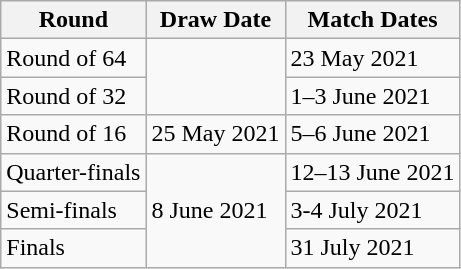<table class="wikitable">
<tr>
<th>Round</th>
<th>Draw Date</th>
<th>Match Dates</th>
</tr>
<tr>
<td>Round of 64</td>
<td rowspan="2"></td>
<td>23 May 2021</td>
</tr>
<tr>
<td>Round of 32</td>
<td>1–3 June 2021</td>
</tr>
<tr>
<td>Round of 16</td>
<td>25 May 2021</td>
<td>5–6 June 2021</td>
</tr>
<tr>
<td>Quarter-finals</td>
<td rowspan="3">8 June 2021</td>
<td>12–13 June 2021</td>
</tr>
<tr>
<td>Semi-finals</td>
<td>3-4 July 2021</td>
</tr>
<tr>
<td>Finals</td>
<td>31 July 2021</td>
</tr>
</table>
